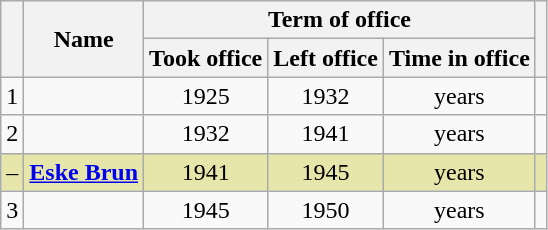<table class="wikitable" style="text-align:center">
<tr>
<th rowspan=2></th>
<th rowspan=2>Name<br></th>
<th colspan=3>Term of office</th>
<th rowspan=2></th>
</tr>
<tr>
<th>Took office</th>
<th>Left office</th>
<th>Time in office</th>
</tr>
<tr>
<td>1</td>
<td><strong></strong><br></td>
<td>1925</td>
<td>1932</td>
<td> years</td>
<td></td>
</tr>
<tr>
<td>2</td>
<td><strong></strong><br></td>
<td>1932</td>
<td>1941</td>
<td> years</td>
<td></td>
</tr>
<tr style="background:#e6e6aa;">
<td>–</td>
<td><strong><a href='#'>Eske Brun</a></strong><br></td>
<td>1941</td>
<td>1945</td>
<td> years</td>
<td></td>
</tr>
<tr>
<td>3</td>
<td><strong></strong><br></td>
<td>1945</td>
<td>1950</td>
<td> years</td>
<td></td>
</tr>
</table>
